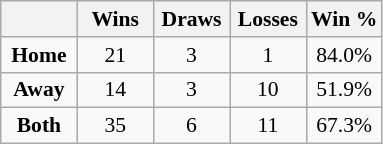<table class="wikitable floatright" style="font-size: 90%; text-align: center;">
<tr>
<th style="width:20%"></th>
<th style="width:20%">Wins</th>
<th style="width:20%">Draws</th>
<th style="width:20%">Losses</th>
<th style="width:20%">Win %</th>
</tr>
<tr>
<td><strong>Home</strong></td>
<td>21</td>
<td>3</td>
<td>1</td>
<td>84.0%</td>
</tr>
<tr>
<td><strong>Away</strong></td>
<td>14</td>
<td>3</td>
<td>10</td>
<td>51.9%</td>
</tr>
<tr>
<td><strong>Both</strong></td>
<td>35</td>
<td>6</td>
<td>11</td>
<td>67.3%</td>
</tr>
</table>
